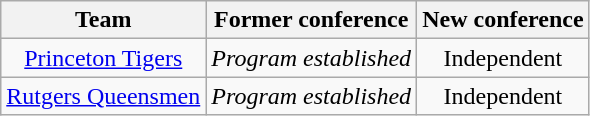<table class="wikitable">
<tr>
<th>Team</th>
<th>Former conference</th>
<th>New conference</th>
</tr>
<tr style="text-align:center;">
<td><a href='#'>Princeton Tigers</a></td>
<td><em>Program established</em></td>
<td>Independent</td>
</tr>
<tr style="text-align:center;">
<td><a href='#'>Rutgers Queensmen</a></td>
<td><em>Program established</em></td>
<td>Independent</td>
</tr>
</table>
